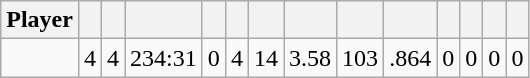<table class="wikitable sortable" style="text-align:center;">
<tr>
<th>Player</th>
<th></th>
<th></th>
<th></th>
<th></th>
<th></th>
<th></th>
<th></th>
<th></th>
<th></th>
<th></th>
<th></th>
<th></th>
<th></th>
</tr>
<tr>
<td></td>
<td>4</td>
<td>4</td>
<td>234:31</td>
<td>0</td>
<td>4</td>
<td>14</td>
<td>3.58</td>
<td>103</td>
<td>.864</td>
<td>0</td>
<td>0</td>
<td>0</td>
<td>0</td>
</tr>
</table>
